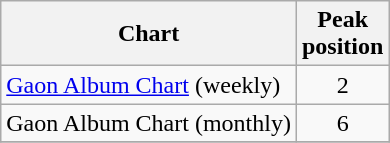<table class="wikitable sortable">
<tr>
<th>Chart</th>
<th>Peak<br>position</th>
</tr>
<tr>
<td><a href='#'>Gaon Album Chart</a> (weekly)</td>
<td align=center>2</td>
</tr>
<tr>
<td>Gaon Album Chart (monthly)</td>
<td align=center>6</td>
</tr>
<tr>
</tr>
</table>
